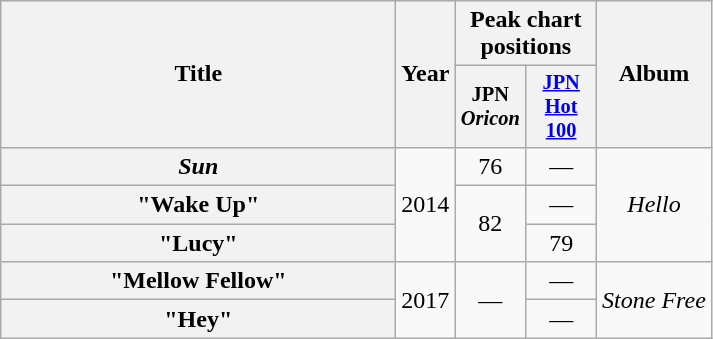<table class="wikitable plainrowheaders" style="text-align:center;">
<tr>
<th scope="col" rowspan="2" style="width:16em;">Title</th>
<th scope="col" rowspan="2">Year</th>
<th scope="col" colspan="2">Peak chart positions</th>
<th scope="col" rowspan="2">Album</th>
</tr>
<tr>
<th style="width:3em;font-size:85%">JPN <em>Oricon</em><br></th>
<th style="width:3em;font-size:85%"><a href='#'>JPN Hot 100</a><br></th>
</tr>
<tr>
<th scope="row"><em>Sun</em></th>
<td rowspan=3>2014</td>
<td>76</td>
<td>—</td>
<td rowspan=3><em>Hello</em></td>
</tr>
<tr>
<th scope="row">"Wake Up"</th>
<td rowspan="2">82</td>
<td>—</td>
</tr>
<tr>
<th scope="row">"Lucy"</th>
<td>79</td>
</tr>
<tr>
<th scope="row">"Mellow Fellow"</th>
<td rowspan=2>2017</td>
<td rowspan=2>—</td>
<td>—</td>
<td rowspan=2><em>Stone Free</em></td>
</tr>
<tr>
<th scope="row">"Hey"</th>
<td>—</td>
</tr>
</table>
